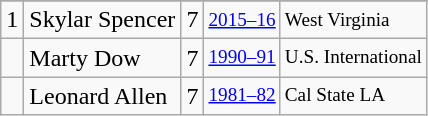<table class="wikitable">
<tr>
</tr>
<tr>
<td>1</td>
<td>Skylar Spencer</td>
<td>7</td>
<td style="font-size:80%;"><a href='#'>2015–16</a></td>
<td style="font-size:80%;">West Virginia</td>
</tr>
<tr>
<td></td>
<td>Marty Dow</td>
<td>7</td>
<td style="font-size:80%;"><a href='#'>1990–91</a></td>
<td style="font-size:80%;">U.S. International</td>
</tr>
<tr>
<td></td>
<td>Leonard Allen</td>
<td>7</td>
<td style="font-size:80%;"><a href='#'>1981–82</a></td>
<td style="font-size:80%;">Cal State LA</td>
</tr>
</table>
